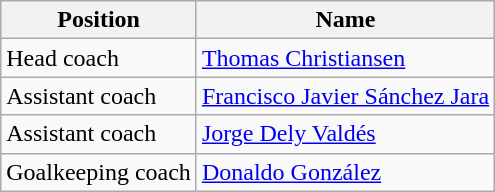<table class="wikitable">
<tr>
<th>Position</th>
<th>Name</th>
</tr>
<tr>
<td>Head coach</td>
<td>  <a href='#'>Thomas Christiansen</a></td>
</tr>
<tr>
<td>Assistant coach</td>
<td> <a href='#'>Francisco Javier Sánchez Jara</a></td>
</tr>
<tr>
<td>Assistant coach</td>
<td> <a href='#'>Jorge Dely Valdés</a></td>
</tr>
<tr>
<td>Goalkeeping coach</td>
<td> <a href='#'>Donaldo González</a></td>
</tr>
</table>
